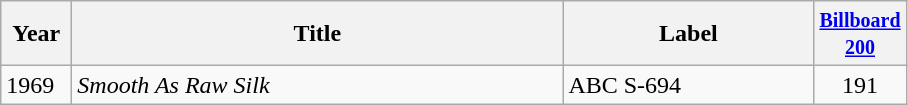<table class="wikitable">
<tr>
<th width="40">Year</th>
<th width="320">Title</th>
<th width="160">Label</th>
<th><small><a href='#'>Billboard<br>200</a></small></th>
</tr>
<tr>
<td>1969</td>
<td><em>Smooth As Raw Silk</em></td>
<td>ABC S-694</td>
<td align="center">191</td>
</tr>
</table>
